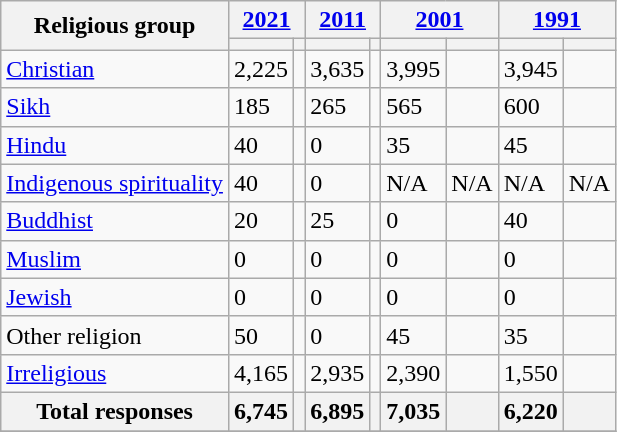<table class="wikitable collapsible sortable">
<tr>
<th rowspan="2">Religious group</th>
<th colspan="2"><a href='#'>2021</a></th>
<th colspan="2"><a href='#'>2011</a></th>
<th colspan="2"><a href='#'>2001</a></th>
<th colspan="2"><a href='#'>1991</a></th>
</tr>
<tr>
<th><a href='#'></a></th>
<th></th>
<th></th>
<th></th>
<th></th>
<th></th>
<th></th>
<th></th>
</tr>
<tr>
<td><a href='#'>Christian</a></td>
<td>2,225</td>
<td></td>
<td>3,635</td>
<td></td>
<td>3,995</td>
<td></td>
<td>3,945</td>
<td></td>
</tr>
<tr>
<td><a href='#'>Sikh</a></td>
<td>185</td>
<td></td>
<td>265</td>
<td></td>
<td>565</td>
<td></td>
<td>600</td>
<td></td>
</tr>
<tr>
<td><a href='#'>Hindu</a></td>
<td>40</td>
<td></td>
<td>0</td>
<td></td>
<td>35</td>
<td></td>
<td>45</td>
<td></td>
</tr>
<tr>
<td><a href='#'>Indigenous spirituality</a></td>
<td>40</td>
<td></td>
<td>0</td>
<td></td>
<td>N/A</td>
<td>N/A</td>
<td>N/A</td>
<td>N/A</td>
</tr>
<tr>
<td><a href='#'>Buddhist</a></td>
<td>20</td>
<td></td>
<td>25</td>
<td></td>
<td>0</td>
<td></td>
<td>40</td>
<td></td>
</tr>
<tr>
<td><a href='#'>Muslim</a></td>
<td>0</td>
<td></td>
<td>0</td>
<td></td>
<td>0</td>
<td></td>
<td>0</td>
<td></td>
</tr>
<tr>
<td><a href='#'>Jewish</a></td>
<td>0</td>
<td></td>
<td>0</td>
<td></td>
<td>0</td>
<td></td>
<td>0</td>
<td></td>
</tr>
<tr>
<td>Other religion</td>
<td>50</td>
<td></td>
<td>0</td>
<td></td>
<td>45</td>
<td></td>
<td>35</td>
<td></td>
</tr>
<tr>
<td><a href='#'>Irreligious</a></td>
<td>4,165</td>
<td></td>
<td>2,935</td>
<td></td>
<td>2,390</td>
<td></td>
<td>1,550</td>
<td></td>
</tr>
<tr class="sortbottom">
<th>Total responses</th>
<th>6,745</th>
<th></th>
<th>6,895</th>
<th></th>
<th>7,035</th>
<th></th>
<th>6,220</th>
<th></th>
</tr>
<tr>
</tr>
</table>
